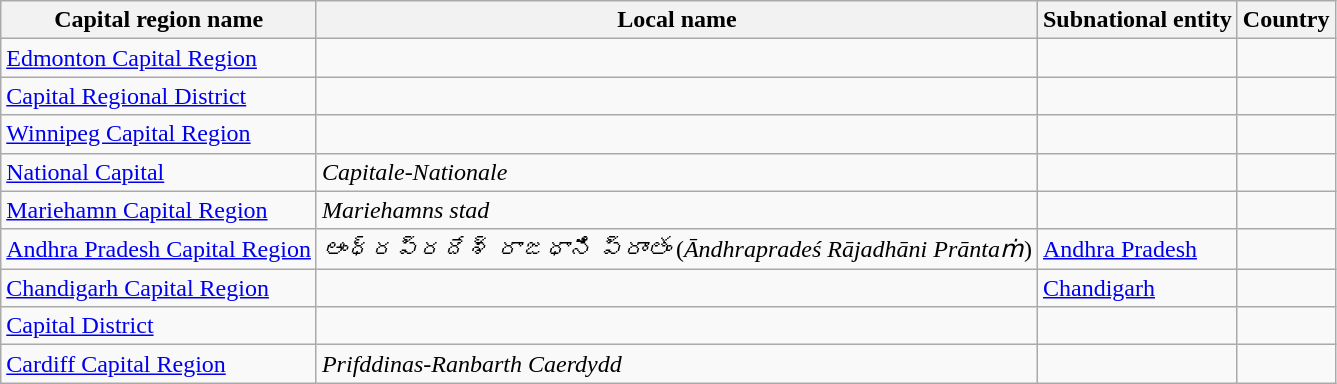<table class="wikitable sortable">
<tr>
<th>Capital region name</th>
<th>Local name</th>
<th>Subnational entity</th>
<th>Country</th>
</tr>
<tr>
<td><a href='#'>Edmonton Capital Region</a></td>
<td></td>
<td></td>
<td></td>
</tr>
<tr>
<td><a href='#'>Capital Regional District</a></td>
<td></td>
<td></td>
<td></td>
</tr>
<tr>
<td><a href='#'>Winnipeg Capital Region</a></td>
<td></td>
<td></td>
<td></td>
</tr>
<tr>
<td><a href='#'>National Capital</a></td>
<td><em>Capitale-Nationale</em></td>
<td></td>
<td></td>
</tr>
<tr>
<td><a href='#'>Mariehamn Capital Region</a></td>
<td><em>Mariehamns stad</em></td>
<td></td>
<td></td>
</tr>
<tr>
<td><a href='#'>Andhra Pradesh Capital Region</a></td>
<td><em>ఆంధ్రప్రదేశ్ రాజధాని ప్రాంతం</em> (<em>Āndhrapradeś Rājadhāni Prāntaṁ</em>)</td>
<td> <a href='#'>Andhra Pradesh</a></td>
<td></td>
</tr>
<tr>
<td><a href='#'>Chandigarh Capital Region</a></td>
<td></td>
<td> <a href='#'>Chandigarh</a></td>
<td></td>
</tr>
<tr>
<td><a href='#'>Capital District</a></td>
<td></td>
<td></td>
<td></td>
</tr>
<tr>
<td><a href='#'>Cardiff Capital Region</a></td>
<td><em>Prifddinas-Ranbarth Caerdydd</em></td>
<td></td>
<td></td>
</tr>
</table>
